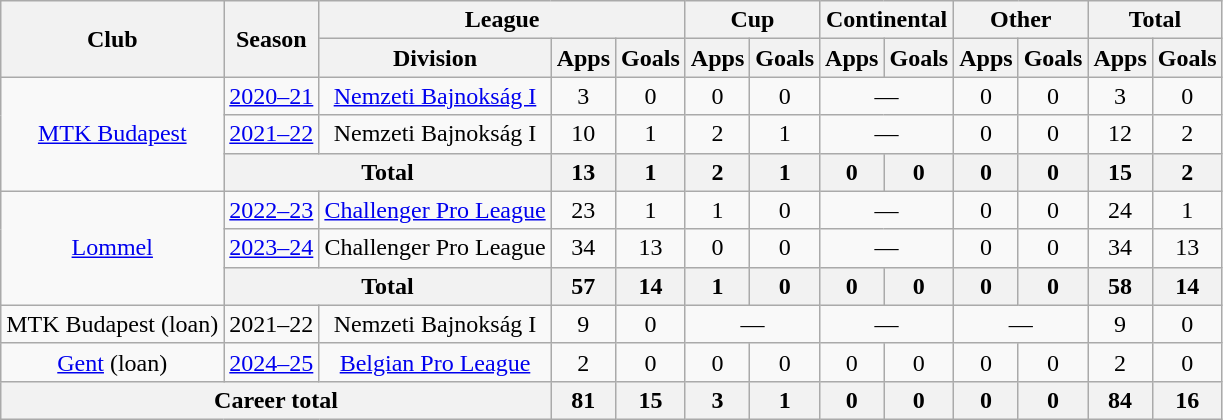<table class="wikitable" style="text-align:center">
<tr>
<th rowspan="2">Club</th>
<th rowspan="2">Season</th>
<th colspan="3">League</th>
<th colspan="2">Cup</th>
<th colspan="2">Continental</th>
<th colspan="2">Other</th>
<th colspan="2">Total</th>
</tr>
<tr>
<th>Division</th>
<th>Apps</th>
<th>Goals</th>
<th>Apps</th>
<th>Goals</th>
<th>Apps</th>
<th>Goals</th>
<th>Apps</th>
<th>Goals</th>
<th>Apps</th>
<th>Goals</th>
</tr>
<tr>
<td rowspan="3"><a href='#'>MTK Budapest</a></td>
<td><a href='#'>2020–21</a></td>
<td><a href='#'>Nemzeti Bajnokság I</a></td>
<td>3</td>
<td>0</td>
<td>0</td>
<td>0</td>
<td colspan="2">—</td>
<td>0</td>
<td>0</td>
<td>3</td>
<td>0</td>
</tr>
<tr>
<td><a href='#'>2021–22</a></td>
<td>Nemzeti Bajnokság I</td>
<td>10</td>
<td>1</td>
<td>2</td>
<td>1</td>
<td colspan="2">—</td>
<td>0</td>
<td>0</td>
<td>12</td>
<td>2</td>
</tr>
<tr>
<th colspan="2">Total</th>
<th>13</th>
<th>1</th>
<th>2</th>
<th>1</th>
<th>0</th>
<th>0</th>
<th>0</th>
<th>0</th>
<th>15</th>
<th>2</th>
</tr>
<tr>
<td rowspan="3"><a href='#'>Lommel</a></td>
<td><a href='#'>2022–23</a></td>
<td><a href='#'>Challenger Pro League</a></td>
<td>23</td>
<td>1</td>
<td>1</td>
<td>0</td>
<td colspan="2">—</td>
<td>0</td>
<td>0</td>
<td>24</td>
<td>1</td>
</tr>
<tr>
<td><a href='#'>2023–24</a></td>
<td>Challenger Pro League</td>
<td>34</td>
<td>13</td>
<td>0</td>
<td>0</td>
<td colspan="2">—</td>
<td>0</td>
<td>0</td>
<td>34</td>
<td>13</td>
</tr>
<tr>
<th colspan="2">Total</th>
<th>57</th>
<th>14</th>
<th>1</th>
<th>0</th>
<th>0</th>
<th>0</th>
<th>0</th>
<th>0</th>
<th>58</th>
<th>14</th>
</tr>
<tr>
<td>MTK Budapest (loan)</td>
<td>2021–22</td>
<td>Nemzeti Bajnokság I</td>
<td>9</td>
<td>0</td>
<td colspan="2">—</td>
<td colspan="2">—</td>
<td colspan="2">—</td>
<td>9</td>
<td>0</td>
</tr>
<tr>
<td><a href='#'>Gent</a> (loan)</td>
<td><a href='#'>2024–25</a></td>
<td><a href='#'>Belgian Pro League</a></td>
<td>2</td>
<td>0</td>
<td>0</td>
<td>0</td>
<td>0</td>
<td>0</td>
<td>0</td>
<td>0</td>
<td>2</td>
<td>0</td>
</tr>
<tr>
<th colspan="3">Career total</th>
<th>81</th>
<th>15</th>
<th>3</th>
<th>1</th>
<th>0</th>
<th>0</th>
<th>0</th>
<th>0</th>
<th>84</th>
<th>16</th>
</tr>
</table>
